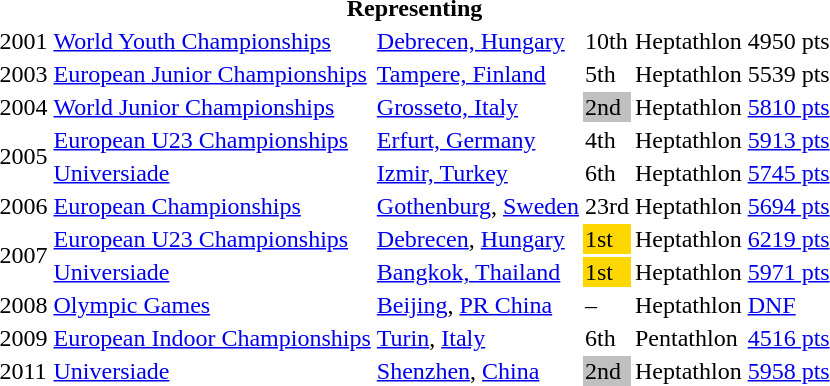<table>
<tr>
<th colspan="6">Representing </th>
</tr>
<tr>
<td>2001</td>
<td><a href='#'>World Youth Championships</a></td>
<td><a href='#'>Debrecen, Hungary</a></td>
<td>10th</td>
<td>Heptathlon</td>
<td>4950 pts</td>
</tr>
<tr>
<td>2003</td>
<td><a href='#'>European Junior Championships</a></td>
<td><a href='#'>Tampere, Finland</a></td>
<td>5th</td>
<td>Heptathlon</td>
<td>5539 pts</td>
</tr>
<tr>
<td>2004</td>
<td><a href='#'>World Junior Championships</a></td>
<td><a href='#'>Grosseto, Italy</a></td>
<td bgcolor=silver>2nd</td>
<td>Heptathlon</td>
<td><a href='#'>5810 pts</a></td>
</tr>
<tr>
<td rowspan=2>2005</td>
<td><a href='#'>European U23 Championships</a></td>
<td><a href='#'>Erfurt, Germany</a></td>
<td>4th</td>
<td>Heptathlon</td>
<td><a href='#'>5913 pts</a></td>
</tr>
<tr>
<td><a href='#'>Universiade</a></td>
<td><a href='#'>Izmir, Turkey</a></td>
<td>6th</td>
<td>Heptathlon</td>
<td><a href='#'>5745 pts</a></td>
</tr>
<tr>
<td>2006</td>
<td><a href='#'>European Championships</a></td>
<td><a href='#'>Gothenburg</a>, <a href='#'>Sweden</a></td>
<td>23rd</td>
<td>Heptathlon</td>
<td><a href='#'>5694 pts</a></td>
</tr>
<tr>
<td rowspan=2>2007</td>
<td><a href='#'>European U23 Championships</a></td>
<td><a href='#'>Debrecen</a>, <a href='#'>Hungary</a></td>
<td bgcolor="gold">1st</td>
<td>Heptathlon</td>
<td><a href='#'>6219 pts</a></td>
</tr>
<tr>
<td><a href='#'>Universiade</a></td>
<td><a href='#'>Bangkok, Thailand</a></td>
<td bgcolor="gold">1st</td>
<td>Heptathlon</td>
<td><a href='#'>5971 pts</a></td>
</tr>
<tr>
<td>2008</td>
<td><a href='#'>Olympic Games</a></td>
<td><a href='#'>Beijing</a>, <a href='#'>PR China</a></td>
<td>–</td>
<td>Heptathlon</td>
<td><a href='#'>DNF</a></td>
</tr>
<tr>
<td>2009</td>
<td><a href='#'>European Indoor Championships</a></td>
<td><a href='#'>Turin</a>, <a href='#'>Italy</a></td>
<td>6th</td>
<td>Pentathlon</td>
<td><a href='#'>4516 pts</a></td>
</tr>
<tr>
<td>2011</td>
<td><a href='#'>Universiade</a></td>
<td><a href='#'>Shenzhen</a>, <a href='#'>China</a></td>
<td bgcolor="silver">2nd</td>
<td>Heptathlon</td>
<td><a href='#'>5958 pts</a></td>
</tr>
</table>
